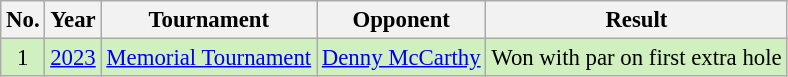<table class="wikitable" style="font-size:95%;">
<tr>
<th>No.</th>
<th>Year</th>
<th>Tournament</th>
<th>Opponent</th>
<th>Result</th>
</tr>
<tr style="background:#D0F0C0;">
<td align=center>1</td>
<td><a href='#'>2023</a></td>
<td><a href='#'>Memorial Tournament</a></td>
<td> <a href='#'>Denny McCarthy</a></td>
<td>Won with par on first extra hole</td>
</tr>
</table>
